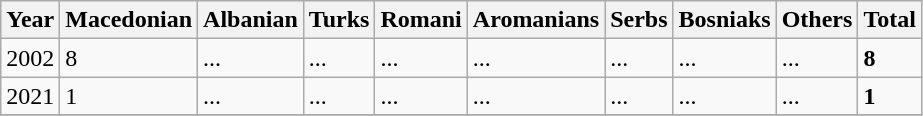<table class="wikitable">
<tr>
<th>Year</th>
<th>Macedonian</th>
<th>Albanian</th>
<th>Turks</th>
<th>Romani</th>
<th>Aromanians</th>
<th>Serbs</th>
<th>Bosniaks</th>
<th><abbr>Others</abbr></th>
<th>Total</th>
</tr>
<tr>
<td>2002</td>
<td>8</td>
<td>...</td>
<td>...</td>
<td>...</td>
<td>...</td>
<td>...</td>
<td>...</td>
<td>...</td>
<td><strong>8</strong></td>
</tr>
<tr>
<td>2021</td>
<td>1</td>
<td>...</td>
<td>...</td>
<td>...</td>
<td>...</td>
<td>...</td>
<td>...</td>
<td>...</td>
<td><strong>1</strong></td>
</tr>
<tr>
</tr>
</table>
